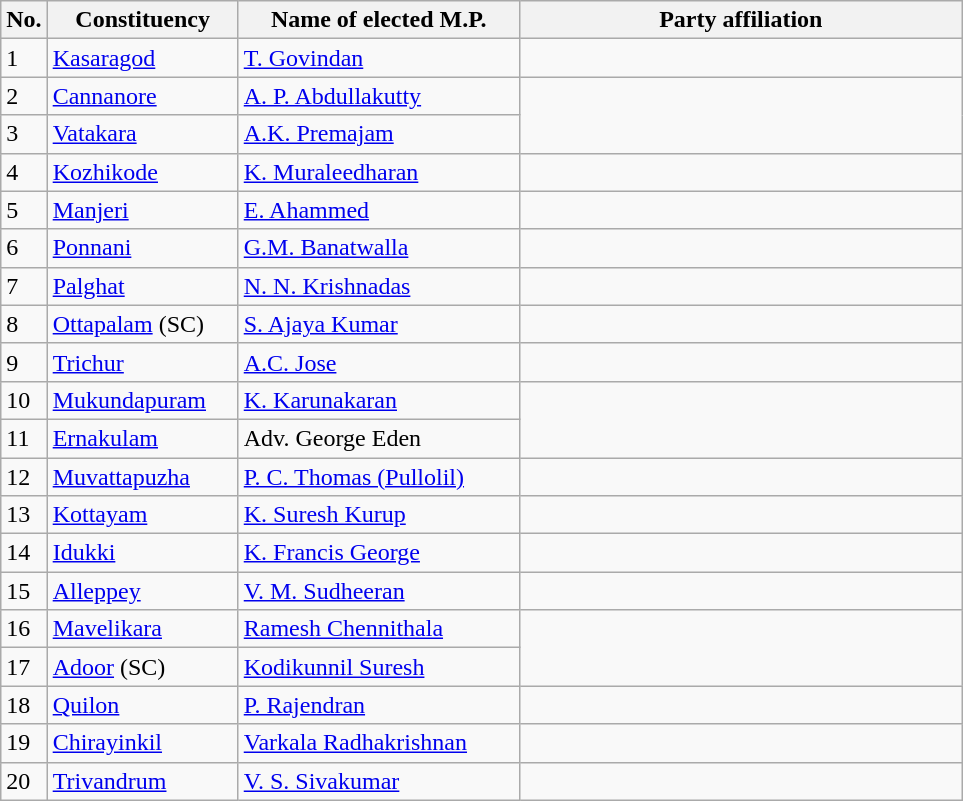<table class="sortable wikitable">
<tr>
<th>No.</th>
<th style="width:120px">Constituency</th>
<th style="width:180px">Name of elected M.P.</th>
<th colspan="2" style="width:18em">Party affiliation</th>
</tr>
<tr>
<td>1</td>
<td><a href='#'>Kasaragod</a></td>
<td><a href='#'>T. Govindan</a></td>
<td></td>
</tr>
<tr>
<td>2</td>
<td><a href='#'>Cannanore</a></td>
<td><a href='#'>A. P. Abdullakutty</a></td>
</tr>
<tr>
<td>3</td>
<td><a href='#'>Vatakara</a></td>
<td><a href='#'>A.K. Premajam</a></td>
</tr>
<tr>
<td>4</td>
<td><a href='#'>Kozhikode</a></td>
<td><a href='#'>K. Muraleedharan</a></td>
<td></td>
</tr>
<tr>
<td>5</td>
<td><a href='#'>Manjeri</a></td>
<td><a href='#'>E. Ahammed</a></td>
<td></td>
</tr>
<tr>
<td>6</td>
<td><a href='#'>Ponnani</a></td>
<td><a href='#'>G.M. Banatwalla</a></td>
</tr>
<tr>
<td>7</td>
<td><a href='#'>Palghat</a></td>
<td><a href='#'>N. N. Krishnadas</a></td>
<td></td>
</tr>
<tr>
<td>8</td>
<td><a href='#'>Ottapalam</a> (SC)</td>
<td><a href='#'>S. Ajaya Kumar</a></td>
</tr>
<tr>
<td>9</td>
<td><a href='#'>Trichur</a></td>
<td><a href='#'>A.C. Jose</a></td>
<td></td>
</tr>
<tr>
<td>10</td>
<td><a href='#'>Mukundapuram</a></td>
<td><a href='#'>K. Karunakaran</a></td>
</tr>
<tr>
<td>11</td>
<td><a href='#'>Ernakulam</a></td>
<td>Adv. George Eden</td>
</tr>
<tr>
<td>12</td>
<td><a href='#'>Muvattapuzha</a></td>
<td><a href='#'>P. C. Thomas (Pullolil)</a></td>
<td></td>
</tr>
<tr>
<td>13</td>
<td><a href='#'>Kottayam</a></td>
<td><a href='#'>K. Suresh Kurup</a></td>
<td></td>
</tr>
<tr>
<td>14</td>
<td><a href='#'>Idukki</a></td>
<td><a href='#'>K. Francis George</a></td>
<td></td>
</tr>
<tr>
<td>15</td>
<td><a href='#'>Alleppey</a></td>
<td><a href='#'>V. M. Sudheeran</a></td>
<td></td>
</tr>
<tr>
<td>16</td>
<td><a href='#'>Mavelikara</a></td>
<td><a href='#'>Ramesh Chennithala</a></td>
</tr>
<tr>
<td>17</td>
<td><a href='#'>Adoor</a> (SC)</td>
<td><a href='#'>Kodikunnil Suresh</a></td>
</tr>
<tr>
<td>18</td>
<td><a href='#'>Quilon</a></td>
<td><a href='#'>P. Rajendran</a></td>
<td></td>
</tr>
<tr>
<td>19</td>
<td><a href='#'>Chirayinkil</a></td>
<td><a href='#'>Varkala Radhakrishnan</a></td>
</tr>
<tr>
<td>20</td>
<td><a href='#'>Trivandrum</a></td>
<td><a href='#'>V. S. Sivakumar</a></td>
<td></td>
</tr>
</table>
